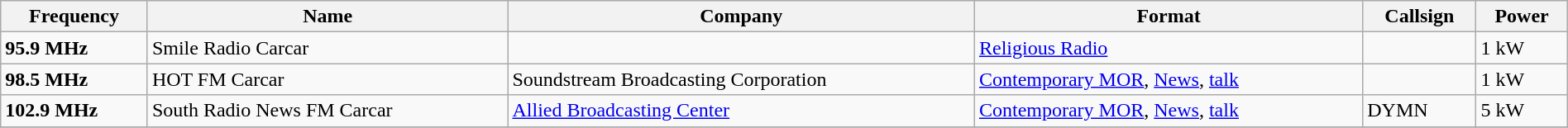<table class="sortable wikitable" style="width:100%" style="text-align:center;">
<tr>
<th>Frequency</th>
<th>Name</th>
<th>Company</th>
<th>Format</th>
<th>Callsign</th>
<th>Power</th>
</tr>
<tr>
<td><strong>95.9 MHz</strong></td>
<td>Smile Radio Carcar</td>
<td></td>
<td><a href='#'>Religious Radio</a></td>
<td></td>
<td>1 kW</td>
</tr>
<tr>
<td><strong>98.5 MHz</strong></td>
<td>HOT FM Carcar</td>
<td>Soundstream Broadcasting Corporation</td>
<td><a href='#'>Contemporary MOR</a>, <a href='#'>News</a>, <a href='#'>talk</a></td>
<td></td>
<td>1 kW</td>
</tr>
<tr>
<td><strong>102.9 MHz</strong></td>
<td>South Radio News FM Carcar</td>
<td><a href='#'>Allied Broadcasting Center</a></td>
<td><a href='#'>Contemporary MOR</a>, <a href='#'>News</a>, <a href='#'>talk</a></td>
<td>DYMN</td>
<td>5 kW</td>
</tr>
<tr>
</tr>
</table>
